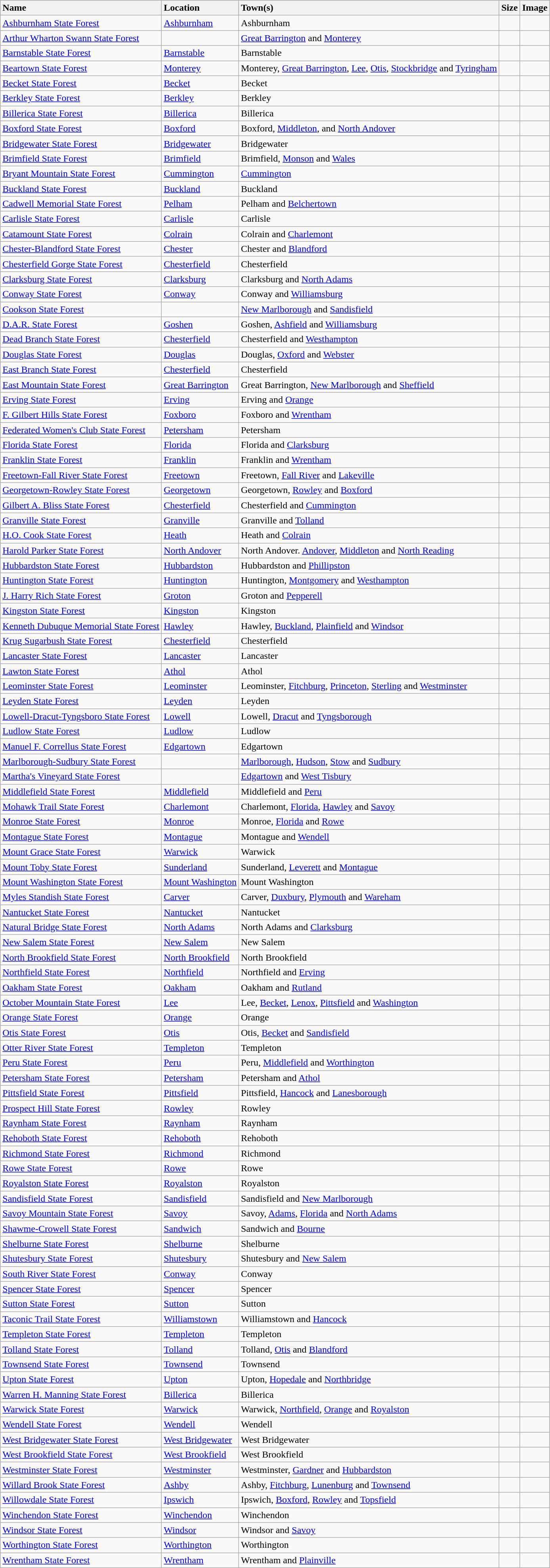<table class="wikitable sortable">
<tr>
<th style="text-align:left">Name</th>
<th style="text-align:left">Location<br></th>
<th style="text-align:left">Town(s)</th>
<th style="text-align:left" data-sort-type=number>Size</th>
<th style="text-align:center" class="unsortable">Image</th>
</tr>
<tr>
<td><a href='#'>Ashburnham State Forest</a></td>
<td><a href='#'>Ashburnham</a></td>
<td>Ashburnham<br></td>
<td></td>
<td></td>
</tr>
<tr>
<td><a href='#'>Arthur Wharton Swann State Forest</a></td>
<td></td>
<td><a href='#'>Great Barrington</a> and <a href='#'>Monterey</a><br></td>
<td></td>
<td></td>
</tr>
<tr>
<td><a href='#'>Barnstable State Forest</a></td>
<td><a href='#'>Barnstable</a></td>
<td>Barnstable<br></td>
<td></td>
<td></td>
</tr>
<tr>
<td><a href='#'>Beartown State Forest</a></td>
<td><a href='#'>Monterey</a></td>
<td>Monterey, <a href='#'>Great Barrington</a>, <a href='#'>Lee</a>, <a href='#'>Otis</a>, <a href='#'>Stockbridge</a> and <a href='#'>Tyringham</a><br></td>
<td></td>
<td></td>
</tr>
<tr>
<td><a href='#'>Becket State Forest</a></td>
<td><a href='#'>Becket</a></td>
<td>Becket<br></td>
<td></td>
<td></td>
</tr>
<tr>
<td><a href='#'>Berkley State Forest</a></td>
<td><a href='#'>Berkley</a></td>
<td>Berkley<br></td>
<td></td>
<td></td>
</tr>
<tr>
<td><a href='#'>Billerica State Forest</a></td>
<td><a href='#'>Billerica</a></td>
<td>Billerica<br></td>
<td></td>
<td></td>
</tr>
<tr>
<td><a href='#'>Boxford State Forest</a></td>
<td><a href='#'>Boxford</a></td>
<td>Boxford, <a href='#'>Middleton</a>, and <a href='#'>North Andover</a><br></td>
<td></td>
<td></td>
</tr>
<tr>
<td><a href='#'>Bridgewater State Forest</a></td>
<td><a href='#'>Bridgewater</a></td>
<td>Bridgewater<br></td>
<td></td>
<td></td>
</tr>
<tr>
<td><a href='#'>Brimfield State Forest</a></td>
<td><a href='#'>Brimfield</a></td>
<td>Brimfield, <a href='#'>Monson</a> and <a href='#'>Wales</a><br></td>
<td></td>
<td></td>
</tr>
<tr>
<td><a href='#'>Bryant Mountain State Forest</a></td>
<td><a href='#'>Cummington</a></td>
<td><a href='#'>Cummington</a><br></td>
<td></td>
<td></td>
</tr>
<tr>
<td><a href='#'>Buckland State Forest</a></td>
<td><a href='#'>Buckland</a></td>
<td>Buckland<br></td>
<td></td>
<td></td>
</tr>
<tr>
<td><a href='#'>Cadwell Memorial State Forest</a></td>
<td><a href='#'>Pelham</a></td>
<td>Pelham and <a href='#'>Belchertown</a><br></td>
<td></td>
<td></td>
</tr>
<tr>
<td><a href='#'>Carlisle State Forest</a></td>
<td><a href='#'>Carlisle</a></td>
<td>Carlisle<br></td>
<td></td>
<td></td>
</tr>
<tr>
<td><a href='#'>Catamount State Forest</a></td>
<td><a href='#'>Colrain</a></td>
<td>Colrain and <a href='#'>Charlemont</a><br></td>
<td></td>
<td></td>
</tr>
<tr>
<td><a href='#'>Chester-Blandford State Forest</a></td>
<td><a href='#'>Chester</a></td>
<td>Chester and <a href='#'>Blandford</a><br></td>
<td></td>
<td></td>
</tr>
<tr>
<td><a href='#'>Chesterfield Gorge State Forest</a></td>
<td><a href='#'>Chesterfield</a></td>
<td>Chesterfield<br></td>
<td></td>
<td></td>
</tr>
<tr>
<td><a href='#'>Clarksburg State Forest</a></td>
<td><a href='#'>Clarksburg</a></td>
<td>Clarksburg and <a href='#'>North Adams</a><br></td>
<td></td>
<td></td>
</tr>
<tr>
<td><a href='#'>Conway State Forest</a></td>
<td><a href='#'>Conway</a></td>
<td>Conway and <a href='#'>Williamsburg</a><br></td>
<td></td>
<td></td>
</tr>
<tr>
<td><a href='#'>Cookson State Forest</a></td>
<td></td>
<td><a href='#'>New Marlborough</a> and <a href='#'>Sandisfield</a><br></td>
<td></td>
<td></td>
</tr>
<tr>
<td><a href='#'>D.A.R. State Forest</a></td>
<td><a href='#'>Goshen</a></td>
<td>Goshen, <a href='#'>Ashfield</a> and <a href='#'>Williamsburg</a><br></td>
<td></td>
<td></td>
</tr>
<tr>
<td><a href='#'>Dead Branch State Forest</a></td>
<td><a href='#'>Chesterfield</a></td>
<td>Chesterfield and <a href='#'>Westhampton</a><br></td>
<td></td>
<td></td>
</tr>
<tr>
<td><a href='#'>Douglas State Forest</a></td>
<td><a href='#'>Douglas</a></td>
<td>Douglas, <a href='#'>Oxford</a> and <a href='#'>Webster</a><br></td>
<td></td>
<td></td>
</tr>
<tr>
<td><a href='#'>East Branch State Forest</a></td>
<td><a href='#'>Chesterfield</a></td>
<td>Chesterfield<br></td>
<td></td>
<td></td>
</tr>
<tr>
<td><a href='#'>East Mountain State Forest</a></td>
<td><a href='#'>Great Barrington</a></td>
<td>Great Barrington, <a href='#'>New Marlborough</a> and <a href='#'>Sheffield</a><br></td>
<td></td>
<td></td>
</tr>
<tr>
<td><a href='#'>Erving State Forest</a></td>
<td><a href='#'>Erving</a></td>
<td>Erving and <a href='#'>Orange</a><br></td>
<td></td>
<td></td>
</tr>
<tr>
<td><a href='#'>F. Gilbert Hills State Forest</a></td>
<td><a href='#'>Foxboro</a></td>
<td>Foxboro and <a href='#'>Wrentham</a><br></td>
<td></td>
<td></td>
</tr>
<tr>
<td><a href='#'>Federated Women's Club State Forest</a></td>
<td><a href='#'>Petersham</a></td>
<td>Petersham<br></td>
<td></td>
<td></td>
</tr>
<tr>
<td><a href='#'>Florida State Forest</a></td>
<td><a href='#'>Florida</a></td>
<td>Florida and <a href='#'>Clarksburg</a><br></td>
<td></td>
<td></td>
</tr>
<tr>
<td><a href='#'>Franklin State Forest</a></td>
<td><a href='#'>Franklin</a></td>
<td>Franklin and <a href='#'>Wrentham</a><br></td>
<td></td>
<td></td>
</tr>
<tr>
<td><a href='#'>Freetown-Fall River State Forest</a></td>
<td><a href='#'>Freetown</a></td>
<td>Freetown, <a href='#'>Fall River</a> and <a href='#'>Lakeville</a><br></td>
<td></td>
<td></td>
</tr>
<tr>
<td><a href='#'>Georgetown-Rowley State Forest</a></td>
<td><a href='#'>Georgetown</a></td>
<td>Georgetown, <a href='#'>Rowley</a> and <a href='#'>Boxford</a><br></td>
<td></td>
<td></td>
</tr>
<tr>
<td><a href='#'>Gilbert A. Bliss State Forest</a></td>
<td><a href='#'>Chesterfield</a></td>
<td>Chesterfield and <a href='#'>Cummington</a><br></td>
<td></td>
<td></td>
</tr>
<tr>
<td><a href='#'>Granville State Forest</a></td>
<td><a href='#'>Granville</a></td>
<td>Granville and <a href='#'>Tolland</a><br></td>
<td></td>
<td></td>
</tr>
<tr>
<td><a href='#'>H.O. Cook State Forest</a></td>
<td><a href='#'>Heath</a></td>
<td>Heath and <a href='#'>Colrain</a><br></td>
<td> </td>
<td></td>
</tr>
<tr>
<td><a href='#'>Harold Parker State Forest</a></td>
<td><a href='#'>North Andover</a></td>
<td>North Andover. <a href='#'>Andover</a>, <a href='#'>Middleton</a> and <a href='#'>North Reading</a><br></td>
<td></td>
<td></td>
</tr>
<tr>
<td><a href='#'>Hubbardston State Forest</a></td>
<td><a href='#'>Hubbardston</a></td>
<td>Hubbardston and <a href='#'>Phillipston</a><br></td>
<td></td>
<td></td>
</tr>
<tr>
<td><a href='#'>Huntington State Forest</a></td>
<td><a href='#'>Huntington</a></td>
<td>Huntington, <a href='#'>Montgomery</a> and <a href='#'>Westhampton</a><br></td>
<td></td>
<td></td>
</tr>
<tr>
<td><a href='#'>J. Harry Rich State Forest</a></td>
<td><a href='#'>Groton</a></td>
<td>Groton and <a href='#'>Pepperell</a><br></td>
<td></td>
<td></td>
</tr>
<tr>
<td><a href='#'>Kingston State Forest</a></td>
<td><a href='#'>Kingston</a></td>
<td>Kingston<br></td>
<td></td>
<td></td>
</tr>
<tr>
<td><a href='#'>Kenneth Dubuque Memorial State Forest</a></td>
<td><a href='#'>Hawley</a></td>
<td>Hawley, <a href='#'>Buckland</a>, <a href='#'>Plainfield</a> and <a href='#'>Windsor</a><br></td>
<td></td>
<td></td>
</tr>
<tr>
<td><a href='#'>Krug Sugarbush State Forest</a></td>
<td><a href='#'>Chesterfield</a></td>
<td>Chesterfield<br></td>
<td></td>
<td></td>
</tr>
<tr>
<td><a href='#'>Lancaster State Forest</a></td>
<td><a href='#'>Lancaster</a></td>
<td>Lancaster<br></td>
<td></td>
<td></td>
</tr>
<tr>
<td><a href='#'>Lawton State Forest</a></td>
<td><a href='#'>Athol</a></td>
<td>Athol<br></td>
<td></td>
<td></td>
</tr>
<tr>
<td><a href='#'>Leominster State Forest</a></td>
<td><a href='#'>Leominster</a></td>
<td>Leominster, <a href='#'>Fitchburg</a>, <a href='#'>Princeton</a>, <a href='#'>Sterling</a> and <a href='#'>Westminster</a><br></td>
<td></td>
<td></td>
</tr>
<tr>
<td><a href='#'>Leyden State Forest</a></td>
<td><a href='#'>Leyden</a></td>
<td>Leyden<br></td>
<td></td>
<td></td>
</tr>
<tr>
<td><a href='#'>Lowell-Dracut-Tyngsboro State Forest</a></td>
<td><a href='#'>Lowell</a></td>
<td>Lowell, <a href='#'>Dracut</a> and <a href='#'>Tyngsborough</a><br></td>
<td></td>
<td></td>
</tr>
<tr>
<td><a href='#'>Ludlow State Forest</a></td>
<td><a href='#'>Ludlow</a></td>
<td>Ludlow<br></td>
<td></td>
<td></td>
</tr>
<tr>
<td><a href='#'>Manuel F. Correllus State Forest</a></td>
<td><a href='#'>Edgartown</a></td>
<td>Edgartown<br></td>
<td></td>
<td></td>
</tr>
<tr>
<td><a href='#'>Marlborough-Sudbury State Forest</a></td>
<td></td>
<td><a href='#'>Marlborough</a>, <a href='#'>Hudson</a>, <a href='#'>Stow</a> and <a href='#'>Sudbury</a><br></td>
<td></td>
<td></td>
</tr>
<tr>
<td><a href='#'>Martha's Vineyard State Forest</a></td>
<td></td>
<td><a href='#'>Edgartown</a> and <a href='#'>West Tisbury</a><br></td>
<td></td>
<td></td>
</tr>
<tr>
<td><a href='#'>Middlefield State Forest</a></td>
<td><a href='#'>Middlefield</a></td>
<td>Middlefield and <a href='#'>Peru</a><br></td>
<td></td>
<td></td>
</tr>
<tr>
<td><a href='#'>Mohawk Trail State Forest</a></td>
<td><a href='#'>Charlemont</a></td>
<td>Charlemont, <a href='#'>Florida</a>, <a href='#'>Hawley</a> and <a href='#'>Savoy</a><br></td>
<td></td>
<td></td>
</tr>
<tr>
<td><a href='#'>Monroe State Forest</a></td>
<td><a href='#'>Monroe</a></td>
<td>Monroe, <a href='#'>Florida</a> and <a href='#'>Rowe</a><br></td>
<td></td>
<td></td>
</tr>
<tr>
<td><a href='#'>Montague State Forest</a></td>
<td><a href='#'>Montague</a></td>
<td>Montague and <a href='#'>Wendell</a><br></td>
<td></td>
<td></td>
</tr>
<tr>
<td><a href='#'>Mount Grace State Forest</a></td>
<td><a href='#'>Warwick</a></td>
<td>Warwick<br></td>
<td></td>
<td></td>
</tr>
<tr>
<td><a href='#'>Mount Toby State Forest</a></td>
<td><a href='#'>Sunderland</a></td>
<td>Sunderland, <a href='#'>Leverett</a> and <a href='#'>Montague</a><br></td>
<td></td>
<td></td>
</tr>
<tr>
<td><a href='#'>Mount Washington State Forest</a></td>
<td><a href='#'>Mount Washington</a></td>
<td>Mount Washington<br></td>
<td></td>
<td></td>
</tr>
<tr>
<td><a href='#'>Myles Standish State Forest</a></td>
<td><a href='#'>Carver</a></td>
<td>Carver, <a href='#'>Duxbury</a>, <a href='#'>Plymouth</a> and <a href='#'>Wareham</a><br></td>
<td></td>
<td></td>
</tr>
<tr>
<td><a href='#'>Nantucket State Forest</a></td>
<td><a href='#'>Nantucket</a></td>
<td>Nantucket<br></td>
<td></td>
<td></td>
</tr>
<tr>
<td><a href='#'>Natural Bridge State Forest</a></td>
<td><a href='#'>North Adams</a></td>
<td>North Adams and <a href='#'>Clarksburg</a><br></td>
<td></td>
<td></td>
</tr>
<tr>
<td><a href='#'>New Salem State Forest</a></td>
<td><a href='#'>New Salem</a></td>
<td>New Salem<br></td>
<td></td>
<td></td>
</tr>
<tr>
<td><a href='#'>North Brookfield State Forest</a></td>
<td><a href='#'>North Brookfield</a></td>
<td>North Brookfield<br></td>
<td></td>
<td></td>
</tr>
<tr>
<td><a href='#'>Northfield State Forest</a></td>
<td><a href='#'>Northfield</a></td>
<td>Northfield and <a href='#'>Erving</a><br></td>
<td></td>
<td></td>
</tr>
<tr>
<td><a href='#'>Oakham State Forest</a></td>
<td><a href='#'>Oakham</a></td>
<td>Oakham and <a href='#'>Rutland</a><br></td>
<td></td>
<td></td>
</tr>
<tr>
<td><a href='#'>October Mountain State Forest</a></td>
<td><a href='#'>Lee</a></td>
<td>Lee, <a href='#'>Becket</a>, <a href='#'>Lenox</a>, <a href='#'>Pittsfield</a> and <a href='#'>Washington</a><br></td>
<td></td>
<td></td>
</tr>
<tr>
<td><a href='#'>Orange State Forest</a></td>
<td><a href='#'>Orange</a></td>
<td>Orange<br></td>
<td></td>
<td></td>
</tr>
<tr>
<td><a href='#'>Otis State Forest</a></td>
<td><a href='#'>Otis</a></td>
<td>Otis, <a href='#'>Becket</a> and <a href='#'>Sandisfield</a><br></td>
<td></td>
<td></td>
</tr>
<tr>
<td><a href='#'>Otter River State Forest</a></td>
<td><a href='#'>Templeton</a></td>
<td>Templeton<br></td>
<td></td>
<td></td>
</tr>
<tr>
<td><a href='#'>Peru State Forest</a></td>
<td><a href='#'>Peru</a></td>
<td>Peru, <a href='#'>Middlefield</a> and <a href='#'>Worthington</a><br></td>
<td></td>
<td></td>
</tr>
<tr>
<td><a href='#'>Petersham State Forest</a></td>
<td><a href='#'>Petersham</a></td>
<td>Petersham and <a href='#'>Athol</a><br></td>
<td></td>
<td></td>
</tr>
<tr>
<td><a href='#'>Pittsfield State Forest</a></td>
<td><a href='#'>Pittsfield</a></td>
<td>Pittsfield, <a href='#'>Hancock</a> and <a href='#'>Lanesborough</a><br></td>
<td></td>
<td></td>
</tr>
<tr>
<td><a href='#'>Prospect Hill State Forest</a></td>
<td><a href='#'>Rowley</a></td>
<td>Rowley<br></td>
<td></td>
<td></td>
</tr>
<tr>
<td><a href='#'>Raynham State Forest</a></td>
<td><a href='#'>Raynham</a></td>
<td>Raynham<br></td>
<td></td>
<td></td>
</tr>
<tr>
<td><a href='#'>Rehoboth State Forest</a></td>
<td><a href='#'>Rehoboth</a></td>
<td>Rehoboth<br></td>
<td></td>
<td></td>
</tr>
<tr>
<td><a href='#'>Richmond State Forest</a></td>
<td><a href='#'>Richmond</a></td>
<td>Richmond</td>
<td></td>
<td></td>
</tr>
<tr>
<td><a href='#'>Rowe State Forest</a></td>
<td><a href='#'>Rowe</a></td>
<td>Rowe</td>
<td></td>
<td></td>
</tr>
<tr>
<td><a href='#'>Royalston State Forest</a></td>
<td><a href='#'>Royalston</a></td>
<td>Royalston<br></td>
<td></td>
<td></td>
</tr>
<tr>
<td><a href='#'>Sandisfield State Forest</a></td>
<td><a href='#'>Sandisfield</a></td>
<td>Sandisfield and <a href='#'>New Marlborough</a><br></td>
<td></td>
<td></td>
</tr>
<tr>
<td><a href='#'>Savoy Mountain State Forest</a></td>
<td><a href='#'>Savoy</a></td>
<td>Savoy, <a href='#'>Adams</a>, <a href='#'>Florida</a> and <a href='#'>North Adams</a><br></td>
<td></td>
<td></td>
</tr>
<tr>
<td><a href='#'>Shawme-Crowell State Forest</a></td>
<td><a href='#'>Sandwich</a></td>
<td>Sandwich and <a href='#'>Bourne</a><br></td>
<td></td>
<td></td>
</tr>
<tr>
<td><a href='#'>Shelburne State Forest</a></td>
<td><a href='#'>Shelburne</a></td>
<td>Shelburne<br></td>
<td></td>
<td></td>
</tr>
<tr>
<td><a href='#'>Shutesbury State Forest</a></td>
<td><a href='#'>Shutesbury</a></td>
<td>Shutesbury and <a href='#'>New Salem</a><br></td>
<td></td>
<td></td>
</tr>
<tr>
<td><a href='#'>South River State Forest</a></td>
<td><a href='#'>Conway</a></td>
<td>Conway<br></td>
<td></td>
<td></td>
</tr>
<tr>
<td><a href='#'>Spencer State Forest</a></td>
<td><a href='#'>Spencer</a></td>
<td>Spencer<br></td>
<td></td>
<td></td>
</tr>
<tr>
<td><a href='#'>Sutton State Forest</a></td>
<td><a href='#'>Sutton</a></td>
<td>Sutton<br></td>
<td></td>
<td></td>
</tr>
<tr>
<td><a href='#'>Taconic Trail State Forest</a></td>
<td><a href='#'>Williamstown</a></td>
<td>Williamstown and <a href='#'>Hancock</a><br></td>
<td></td>
<td></td>
</tr>
<tr>
<td><a href='#'>Templeton State Forest</a></td>
<td><a href='#'>Templeton</a></td>
<td>Templeton<br></td>
<td></td>
<td></td>
</tr>
<tr>
<td><a href='#'>Tolland State Forest</a></td>
<td><a href='#'>Tolland</a></td>
<td>Tolland, <a href='#'>Otis</a> and <a href='#'>Blandford</a><br></td>
<td></td>
<td></td>
</tr>
<tr>
<td><a href='#'>Townsend State Forest</a></td>
<td><a href='#'>Townsend</a></td>
<td>Townsend<br></td>
<td></td>
<td></td>
</tr>
<tr>
<td><a href='#'>Upton State Forest</a></td>
<td><a href='#'>Upton</a></td>
<td>Upton, <a href='#'>Hopedale</a> and <a href='#'>Northbridge</a><br></td>
<td></td>
<td></td>
</tr>
<tr>
<td><a href='#'>Warren H. Manning State Forest</a></td>
<td><a href='#'>Billerica</a></td>
<td>Billerica<br></td>
<td></td>
<td></td>
</tr>
<tr>
<td><a href='#'>Warwick State Forest</a></td>
<td><a href='#'>Warwick</a></td>
<td>Warwick, <a href='#'>Northfield</a>, <a href='#'>Orange</a> and <a href='#'>Royalston</a><br></td>
<td></td>
<td></td>
</tr>
<tr>
<td><a href='#'>Wendell State Forest</a></td>
<td><a href='#'>Wendell</a></td>
<td>Wendell<br></td>
<td></td>
<td></td>
</tr>
<tr>
<td><a href='#'>West Bridgewater State Forest</a></td>
<td><a href='#'>West Bridgewater</a></td>
<td>West Bridgewater</td>
<td></td>
<td></td>
</tr>
<tr>
<td><a href='#'>West Brookfield State Forest</a></td>
<td><a href='#'>West Brookfield</a></td>
<td>West Brookfield<br></td>
<td></td>
<td></td>
</tr>
<tr>
<td><a href='#'>Westminster State Forest</a></td>
<td><a href='#'>Westminster</a></td>
<td>Westminster, <a href='#'>Gardner</a> and <a href='#'>Hubbardston</a><br></td>
<td></td>
<td></td>
</tr>
<tr>
<td><a href='#'>Willard Brook State Forest</a></td>
<td><a href='#'>Ashby</a></td>
<td>Ashby, <a href='#'>Fitchburg</a>, <a href='#'>Lunenburg</a> and <a href='#'>Townsend</a><br></td>
<td></td>
<td></td>
</tr>
<tr>
<td><a href='#'>Willowdale State Forest</a></td>
<td><a href='#'>Ipswich</a></td>
<td>Ipswich, <a href='#'>Boxford</a>, <a href='#'>Rowley</a> and <a href='#'>Topsfield</a><br></td>
<td></td>
<td></td>
</tr>
<tr>
<td><a href='#'>Winchendon State Forest</a></td>
<td><a href='#'>Winchendon</a></td>
<td>Winchendon<br></td>
<td></td>
<td></td>
</tr>
<tr>
<td><a href='#'>Windsor State Forest</a></td>
<td><a href='#'>Windsor</a></td>
<td>Windsor and <a href='#'>Savoy</a></td>
<td></td>
<td></td>
</tr>
<tr>
<td><a href='#'>Worthington State Forest</a></td>
<td><a href='#'>Worthington</a></td>
<td>Worthington</td>
<td></td>
<td></td>
</tr>
<tr>
<td><a href='#'>Wrentham State Forest</a></td>
<td><a href='#'>Wrentham</a></td>
<td>Wrentham and <a href='#'>Plainville</a></td>
<td></td>
<td></td>
</tr>
</table>
